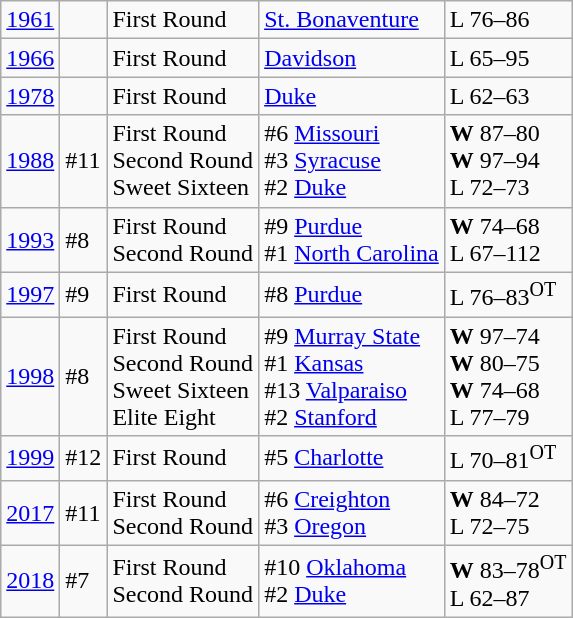<table class="wikitable">
<tr>
<td><a href='#'>1961</a></td>
<td></td>
<td>First Round</td>
<td><a href='#'>St. Bonaventure</a></td>
<td>L 76–86</td>
</tr>
<tr>
<td><a href='#'>1966</a></td>
<td></td>
<td>First Round</td>
<td><a href='#'>Davidson</a></td>
<td>L 65–95</td>
</tr>
<tr>
<td><a href='#'>1978</a></td>
<td></td>
<td>First Round</td>
<td><a href='#'>Duke</a></td>
<td>L 62–63</td>
</tr>
<tr>
<td><a href='#'>1988</a></td>
<td>#11</td>
<td>First Round<br>Second Round<br>Sweet Sixteen</td>
<td>#6 <a href='#'>Missouri</a><br>#3 <a href='#'>Syracuse</a><br>#2 <a href='#'>Duke</a></td>
<td><strong>W</strong> 87–80<br><strong>W</strong> 97–94<br>L 72–73</td>
</tr>
<tr>
<td><a href='#'>1993</a></td>
<td>#8</td>
<td>First Round<br>Second Round</td>
<td>#9 <a href='#'>Purdue</a><br>#1 <a href='#'>North Carolina</a></td>
<td><strong>W</strong> 74–68<br>L 67–112</td>
</tr>
<tr>
<td><a href='#'>1997</a></td>
<td>#9</td>
<td>First Round</td>
<td>#8 <a href='#'>Purdue</a></td>
<td>L 76–83<sup>OT</sup></td>
</tr>
<tr>
<td><a href='#'>1998</a></td>
<td>#8</td>
<td>First Round<br>Second Round<br>Sweet Sixteen<br>Elite Eight</td>
<td>#9 <a href='#'>Murray State</a><br>#1 <a href='#'>Kansas</a><br>#13 <a href='#'>Valparaiso</a><br>#2 <a href='#'>Stanford</a></td>
<td><strong>W</strong> 97–74<br><strong>W</strong> 80–75<br><strong>W</strong> 74–68<br>L 77–79</td>
</tr>
<tr>
<td><a href='#'>1999</a></td>
<td>#12</td>
<td>First Round</td>
<td>#5 <a href='#'>Charlotte</a></td>
<td>L 70–81<sup>OT</sup></td>
</tr>
<tr>
<td><a href='#'>2017</a></td>
<td>#11</td>
<td>First Round<br>Second Round</td>
<td>#6 <a href='#'>Creighton</a><br>#3 <a href='#'>Oregon</a></td>
<td><strong>W</strong> 84–72<br>L 72–75</td>
</tr>
<tr>
<td><a href='#'>2018</a></td>
<td>#7</td>
<td>First Round<br>Second Round</td>
<td>#10 <a href='#'>Oklahoma</a><br> #2 <a href='#'>Duke</a></td>
<td><strong>W</strong> 83–78<sup>OT</sup><br>L 62–87</td>
</tr>
</table>
